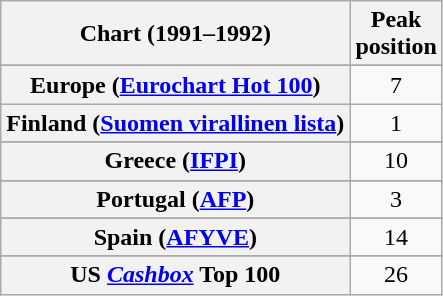<table class="wikitable sortable plainrowheaders" style="text-align:center">
<tr>
<th>Chart (1991–1992)</th>
<th>Peak<br>position</th>
</tr>
<tr>
</tr>
<tr>
</tr>
<tr>
</tr>
<tr>
<th scope="row">Europe (<a href='#'>Eurochart Hot 100</a>)</th>
<td>7</td>
</tr>
<tr>
<th scope="row">Finland (<a href='#'>Suomen virallinen lista</a>)</th>
<td>1</td>
</tr>
<tr>
</tr>
<tr>
</tr>
<tr>
<th scope="row">Greece (<a href='#'>IFPI</a>)</th>
<td>10</td>
</tr>
<tr>
</tr>
<tr>
</tr>
<tr>
</tr>
<tr>
</tr>
<tr>
</tr>
<tr>
<th scope="row">Portugal (<a href='#'>AFP</a>)</th>
<td>3</td>
</tr>
<tr>
</tr>
<tr>
<th scope="row">Spain (<a href='#'>AFYVE</a>)</th>
<td>14</td>
</tr>
<tr>
</tr>
<tr>
</tr>
<tr>
</tr>
<tr>
</tr>
<tr>
<th scope="row">US <a href='#'><em>Cashbox</em></a> Top 100</th>
<td align="center">26</td>
</tr>
</table>
